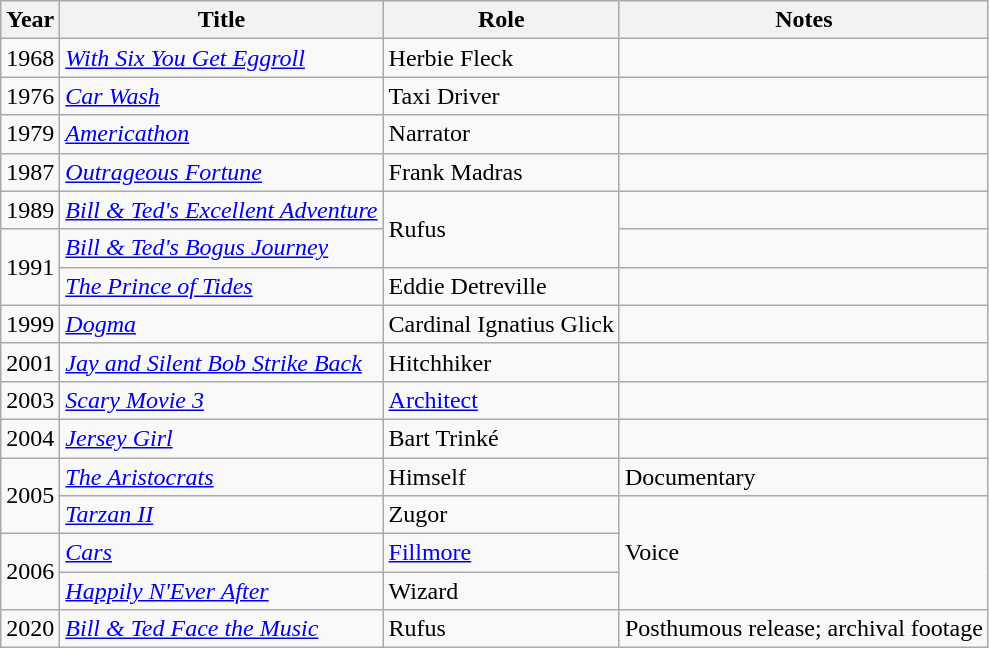<table class="wikitable sortable">
<tr>
<th>Year</th>
<th>Title</th>
<th>Role</th>
<th class="unsortable">Notes</th>
</tr>
<tr>
<td>1968</td>
<td><em><a href='#'>With Six You Get Eggroll</a></em></td>
<td>Herbie Fleck</td>
<td></td>
</tr>
<tr>
<td>1976</td>
<td><em><a href='#'>Car Wash</a></em></td>
<td>Taxi Driver</td>
<td></td>
</tr>
<tr>
<td>1979</td>
<td><em><a href='#'>Americathon</a></em></td>
<td>Narrator</td>
<td></td>
</tr>
<tr>
<td>1987</td>
<td><em><a href='#'>Outrageous Fortune</a></em></td>
<td>Frank Madras</td>
<td></td>
</tr>
<tr>
<td>1989</td>
<td><em><a href='#'>Bill & Ted's Excellent Adventure</a></em></td>
<td rowspan=2>Rufus</td>
<td></td>
</tr>
<tr>
<td rowspan=2>1991</td>
<td><em><a href='#'>Bill & Ted's Bogus Journey</a></em></td>
<td></td>
</tr>
<tr>
<td><em><a href='#'>The Prince of Tides</a></em></td>
<td>Eddie Detreville</td>
<td></td>
</tr>
<tr>
<td>1999</td>
<td><em><a href='#'>Dogma</a></em></td>
<td>Cardinal Ignatius Glick</td>
<td></td>
</tr>
<tr>
<td>2001</td>
<td><em><a href='#'>Jay and Silent Bob Strike Back</a></em></td>
<td>Hitchhiker</td>
<td></td>
</tr>
<tr>
<td>2003</td>
<td><em><a href='#'>Scary Movie 3</a></em></td>
<td><a href='#'>Architect</a></td>
<td></td>
</tr>
<tr>
<td>2004</td>
<td><em><a href='#'>Jersey Girl</a></em></td>
<td>Bart Trinké</td>
<td></td>
</tr>
<tr>
<td rowspan="2">2005</td>
<td><em><a href='#'>The Aristocrats</a></em></td>
<td>Himself</td>
<td>Documentary</td>
</tr>
<tr>
<td><em><a href='#'>Tarzan II</a></em></td>
<td>Zugor</td>
<td rowspan=3>Voice</td>
</tr>
<tr>
<td rowspan="2">2006</td>
<td><em><a href='#'>Cars</a></em></td>
<td><a href='#'>Fillmore</a></td>
</tr>
<tr>
<td><em><a href='#'>Happily N'Ever After</a></em></td>
<td>Wizard</td>
</tr>
<tr>
<td>2020</td>
<td><em><a href='#'>Bill & Ted Face the Music</a></em></td>
<td>Rufus</td>
<td>Posthumous release; archival footage</td>
</tr>
</table>
